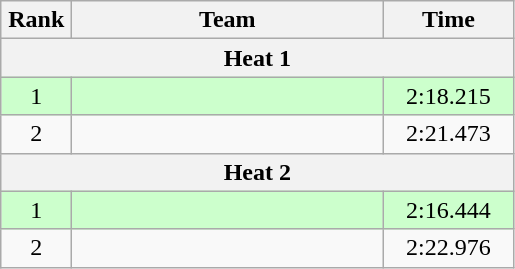<table class=wikitable style="text-align:center">
<tr>
<th width=40>Rank</th>
<th width=200>Team</th>
<th width=80>Time</th>
</tr>
<tr>
<th colspan=3>Heat 1</th>
</tr>
<tr bgcolor="#ccffcc">
<td>1</td>
<td align=left></td>
<td>2:18.215</td>
</tr>
<tr>
<td>2</td>
<td align=left></td>
<td>2:21.473</td>
</tr>
<tr>
<th colspan=3>Heat 2</th>
</tr>
<tr bgcolor="#ccffcc">
<td>1</td>
<td align=left></td>
<td>2:16.444</td>
</tr>
<tr>
<td>2</td>
<td align=left></td>
<td>2:22.976</td>
</tr>
</table>
